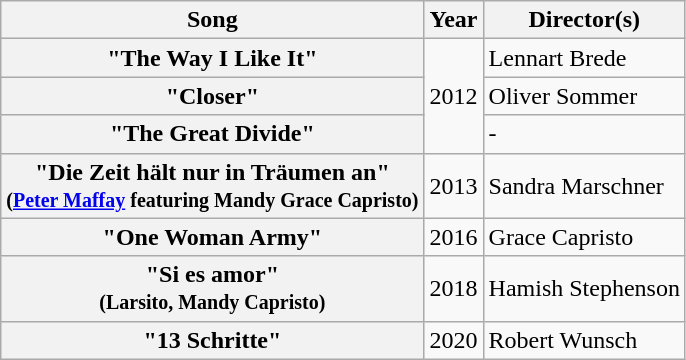<table class="wikitable plainrowheaders">
<tr>
<th scope="col">Song</th>
<th scope="col">Year</th>
<th scope="col">Director(s)</th>
</tr>
<tr>
<th scope="row">"The Way I Like It"</th>
<td rowspan="3">2012</td>
<td>Lennart Brede</td>
</tr>
<tr>
<th scope="row">"Closer"</th>
<td>Oliver Sommer</td>
</tr>
<tr>
<th scope="row">"The Great Divide"</th>
<td>-</td>
</tr>
<tr>
<th scope="row">"Die Zeit hält nur in Träumen an"<br><small>(<a href='#'>Peter Maffay</a> featuring Mandy Grace Capristo)</small></th>
<td rowspan="1">2013</td>
<td>Sandra Marschner</td>
</tr>
<tr>
<th scope="row">"One Woman Army"</th>
<td rowspan="1">2016</td>
<td>Grace Capristo</td>
</tr>
<tr>
<th scope="row">"Si es amor"<br><small>(Larsito, Mandy Capristo)</small></th>
<td>2018</td>
<td>Hamish Stephenson</td>
</tr>
<tr>
<th scope="row">"13 Schritte"</th>
<td>2020</td>
<td>Robert Wunsch</td>
</tr>
</table>
